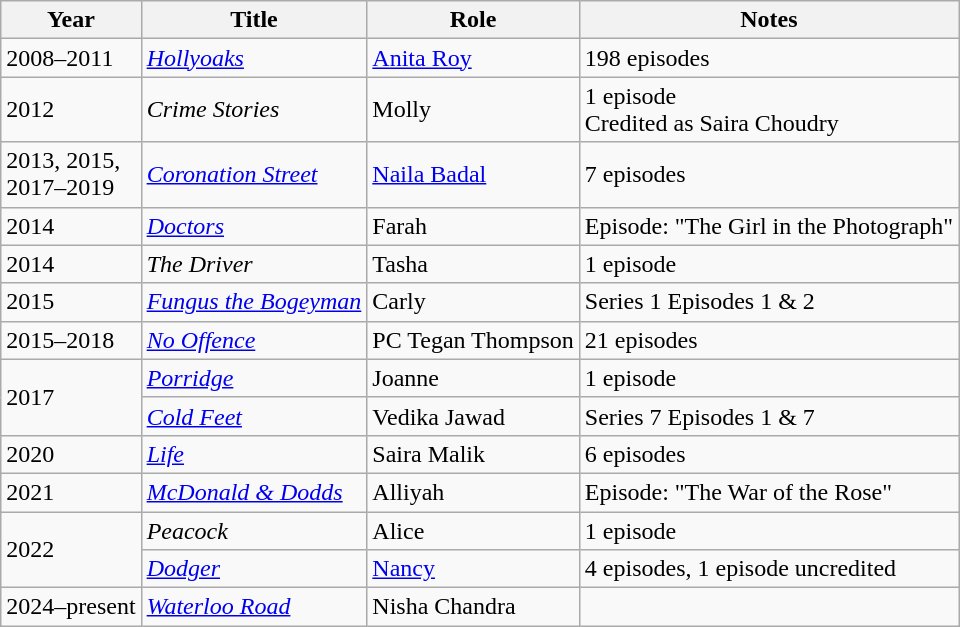<table class="wikitable sortable">
<tr>
<th>Year</th>
<th>Title</th>
<th>Role</th>
<th class="unsortable">Notes</th>
</tr>
<tr>
<td>2008–2011</td>
<td><em><a href='#'>Hollyoaks</a></em></td>
<td><a href='#'>Anita Roy</a></td>
<td>198 episodes</td>
</tr>
<tr>
<td>2012</td>
<td><em>Crime Stories</em></td>
<td>Molly</td>
<td>1 episode<br>Credited as Saira Choudry</td>
</tr>
<tr>
<td>2013, 2015,<br> 2017–2019</td>
<td><em><a href='#'>Coronation Street</a></em></td>
<td><a href='#'>Naila Badal</a></td>
<td>7 episodes</td>
</tr>
<tr>
<td>2014</td>
<td><em><a href='#'>Doctors</a></em></td>
<td>Farah</td>
<td>Episode: "The Girl in the Photograph"</td>
</tr>
<tr>
<td>2014</td>
<td><em>The Driver</em></td>
<td>Tasha</td>
<td>1 episode</td>
</tr>
<tr>
<td>2015</td>
<td><em><a href='#'>Fungus the Bogeyman</a></em></td>
<td>Carly</td>
<td>Series 1 Episodes 1 & 2</td>
</tr>
<tr>
<td>2015–2018</td>
<td><em><a href='#'>No Offence</a></em></td>
<td>PC Tegan Thompson</td>
<td>21 episodes</td>
</tr>
<tr>
<td rowspan="2">2017</td>
<td><em><a href='#'>Porridge</a></em></td>
<td>Joanne</td>
<td>1 episode</td>
</tr>
<tr>
<td><em><a href='#'>Cold Feet</a></em></td>
<td>Vedika Jawad</td>
<td>Series 7 Episodes 1 & 7</td>
</tr>
<tr>
<td>2020</td>
<td><em><a href='#'>Life</a></em></td>
<td>Saira Malik</td>
<td>6 episodes</td>
</tr>
<tr>
<td>2021</td>
<td><em><a href='#'>McDonald & Dodds</a></em></td>
<td>Alliyah</td>
<td>Episode: "The War of the Rose"</td>
</tr>
<tr>
<td rowspan="2">2022</td>
<td><em>Peacock</em></td>
<td>Alice</td>
<td>1 episode</td>
</tr>
<tr>
<td><em><a href='#'>Dodger</a></em></td>
<td><a href='#'>Nancy</a></td>
<td>4 episodes, 1 episode uncredited</td>
</tr>
<tr>
<td>2024–present</td>
<td><em><a href='#'>Waterloo Road</a></em></td>
<td>Nisha Chandra</td>
<td></td>
</tr>
</table>
